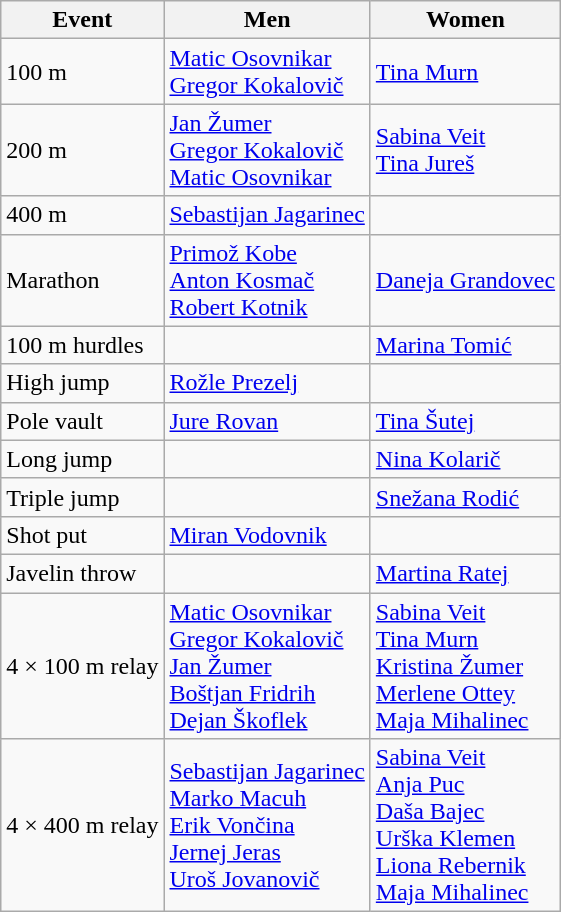<table class=wikitable style="font-size:100%">
<tr>
<th>Event</th>
<th>Men</th>
<th>Women</th>
</tr>
<tr>
<td>100 m</td>
<td><a href='#'>Matic Osovnikar</a> <br> <a href='#'>Gregor Kokalovič</a></td>
<td><a href='#'>Tina Murn</a></td>
</tr>
<tr>
<td>200 m</td>
<td><a href='#'>Jan Žumer</a> <br> <a href='#'>Gregor Kokalovič</a> <br> <a href='#'>Matic Osovnikar</a></td>
<td><a href='#'>Sabina Veit</a> <br> <a href='#'>Tina Jureš</a></td>
</tr>
<tr>
<td>400 m</td>
<td><a href='#'>Sebastijan Jagarinec</a></td>
<td></td>
</tr>
<tr>
<td>Marathon</td>
<td><a href='#'>Primož Kobe</a> <br> <a href='#'>Anton Kosmač</a> <br> <a href='#'>Robert Kotnik</a></td>
<td><a href='#'>Daneja Grandovec</a></td>
</tr>
<tr>
<td>100 m hurdles</td>
<td></td>
<td><a href='#'>Marina Tomić</a></td>
</tr>
<tr>
<td>High jump</td>
<td><a href='#'>Rožle Prezelj</a></td>
<td></td>
</tr>
<tr>
<td>Pole vault</td>
<td><a href='#'>Jure Rovan</a></td>
<td><a href='#'>Tina Šutej</a></td>
</tr>
<tr>
<td>Long jump</td>
<td></td>
<td><a href='#'>Nina Kolarič</a></td>
</tr>
<tr>
<td>Triple jump</td>
<td></td>
<td><a href='#'>Snežana Rodić</a></td>
</tr>
<tr>
<td>Shot put</td>
<td><a href='#'>Miran Vodovnik</a></td>
<td></td>
</tr>
<tr>
<td>Javelin throw</td>
<td></td>
<td><a href='#'>Martina Ratej</a></td>
</tr>
<tr>
<td>4 × 100 m relay</td>
<td><a href='#'>Matic Osovnikar</a> <br> <a href='#'>Gregor Kokalovič</a> <br> <a href='#'>Jan Žumer</a> <br> <a href='#'>Boštjan Fridrih</a> <br> <a href='#'>Dejan Škoflek</a></td>
<td><a href='#'>Sabina Veit</a> <br> <a href='#'>Tina Murn</a> <br> <a href='#'>Kristina Žumer</a> <br> <a href='#'>Merlene Ottey</a> <br> <a href='#'>Maja Mihalinec</a></td>
</tr>
<tr>
<td>4 × 400 m relay</td>
<td><a href='#'>Sebastijan Jagarinec</a> <br> <a href='#'>Marko Macuh</a> <br> <a href='#'>Erik Vončina</a> <br> <a href='#'>Jernej Jeras</a> <br> <a href='#'>Uroš Jovanovič</a></td>
<td><a href='#'>Sabina Veit</a> <br> <a href='#'>Anja Puc</a> <br> <a href='#'>Daša Bajec</a> <br> <a href='#'>Urška Klemen</a> <br> <a href='#'>Liona Rebernik</a> <br> <a href='#'>Maja Mihalinec</a></td>
</tr>
</table>
